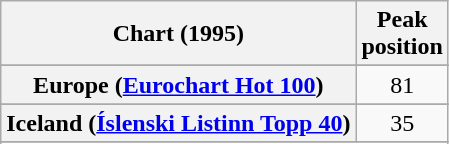<table class="wikitable sortable plainrowheaders" style="text-align:center">
<tr>
<th>Chart (1995)</th>
<th>Peak<br>position</th>
</tr>
<tr>
</tr>
<tr>
<th scope="row">Europe (<a href='#'>Eurochart Hot 100</a>)</th>
<td>81</td>
</tr>
<tr>
</tr>
<tr>
<th scope="row">Iceland (<a href='#'>Íslenski Listinn Topp 40</a>)</th>
<td>35</td>
</tr>
<tr>
</tr>
<tr>
</tr>
<tr>
</tr>
</table>
